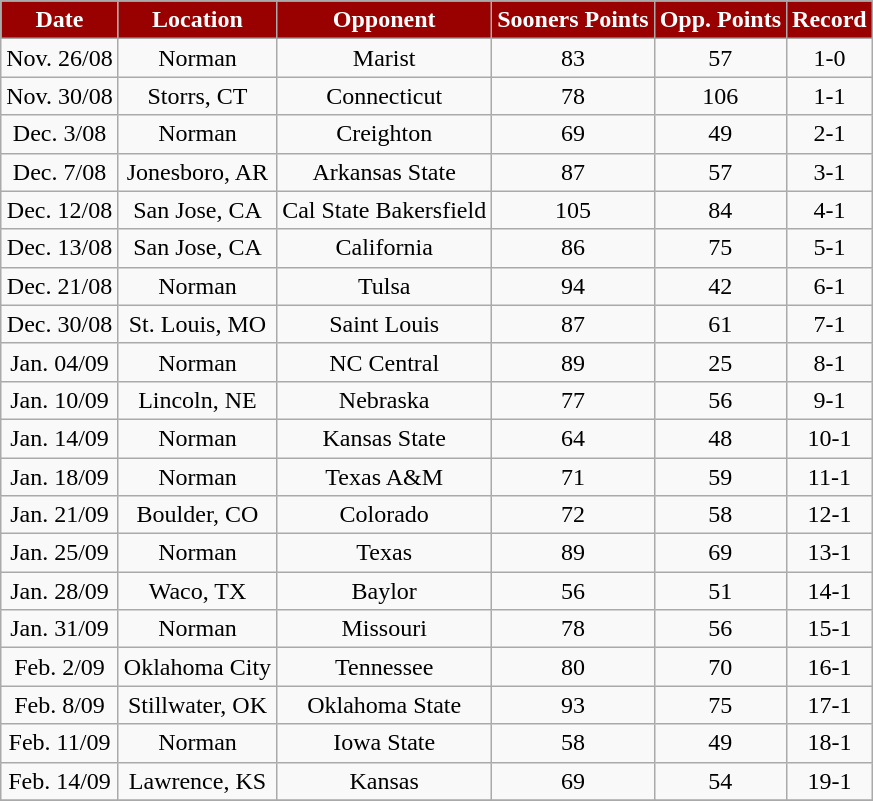<table class="wikitable" style="text-align:center">
<tr>
<th style="background:#990000;color:#FFFFFF;">Date</th>
<th style="background:#990000;color:#FFFFFF;">Location</th>
<th style="background:#990000;color:#FFFFFF;">Opponent</th>
<th style="background:#990000;color:#FFFFFF;">Sooners Points</th>
<th style="background:#990000;color:#FFFFFF;">Opp. Points</th>
<th style="background:#990000;color:#FFFFFF;">Record</th>
</tr>
<tr>
<td>Nov. 26/08</td>
<td>Norman</td>
<td>Marist</td>
<td>83</td>
<td>57</td>
<td>1-0</td>
</tr>
<tr>
<td>Nov. 30/08</td>
<td>Storrs, CT</td>
<td>Connecticut</td>
<td>78</td>
<td>106</td>
<td>1-1</td>
</tr>
<tr>
<td>Dec. 3/08</td>
<td>Norman</td>
<td>Creighton</td>
<td>69</td>
<td>49</td>
<td>2-1</td>
</tr>
<tr>
<td>Dec. 7/08</td>
<td>Jonesboro, AR</td>
<td>Arkansas State</td>
<td>87</td>
<td>57</td>
<td>3-1</td>
</tr>
<tr>
<td>Dec. 12/08</td>
<td>San Jose, CA</td>
<td>Cal State Bakersfield</td>
<td>105</td>
<td>84</td>
<td>4-1</td>
</tr>
<tr>
<td>Dec. 13/08</td>
<td>San Jose, CA</td>
<td>California</td>
<td>86</td>
<td>75</td>
<td>5-1</td>
</tr>
<tr>
<td>Dec. 21/08</td>
<td>Norman</td>
<td>Tulsa</td>
<td>94</td>
<td>42</td>
<td>6-1</td>
</tr>
<tr>
<td>Dec. 30/08</td>
<td>St. Louis, MO</td>
<td>Saint Louis</td>
<td>87</td>
<td>61</td>
<td>7-1</td>
</tr>
<tr>
<td>Jan. 04/09</td>
<td>Norman</td>
<td>NC Central</td>
<td>89</td>
<td>25</td>
<td>8-1</td>
</tr>
<tr>
<td>Jan. 10/09</td>
<td>Lincoln, NE</td>
<td>Nebraska</td>
<td>77</td>
<td>56</td>
<td>9-1</td>
</tr>
<tr>
<td>Jan. 14/09</td>
<td>Norman</td>
<td>Kansas State</td>
<td>64</td>
<td>48</td>
<td>10-1</td>
</tr>
<tr>
<td>Jan. 18/09</td>
<td>Norman</td>
<td>Texas A&M</td>
<td>71</td>
<td>59</td>
<td>11-1</td>
</tr>
<tr>
<td>Jan. 21/09</td>
<td>Boulder, CO</td>
<td>Colorado</td>
<td>72</td>
<td>58</td>
<td>12-1</td>
</tr>
<tr>
<td>Jan. 25/09</td>
<td>Norman</td>
<td>Texas</td>
<td>89</td>
<td>69</td>
<td>13-1</td>
</tr>
<tr>
<td>Jan. 28/09</td>
<td>Waco, TX</td>
<td>Baylor</td>
<td>56</td>
<td>51</td>
<td>14-1</td>
</tr>
<tr>
<td>Jan. 31/09</td>
<td>Norman</td>
<td>Missouri</td>
<td>78</td>
<td>56</td>
<td>15-1</td>
</tr>
<tr>
<td>Feb. 2/09</td>
<td>Oklahoma City</td>
<td>Tennessee</td>
<td>80</td>
<td>70</td>
<td>16-1</td>
</tr>
<tr>
<td>Feb. 8/09</td>
<td>Stillwater, OK</td>
<td>Oklahoma State</td>
<td>93</td>
<td>75</td>
<td>17-1</td>
</tr>
<tr>
<td>Feb. 11/09</td>
<td>Norman</td>
<td>Iowa State</td>
<td>58</td>
<td>49</td>
<td>18-1</td>
</tr>
<tr>
<td>Feb. 14/09</td>
<td>Lawrence, KS</td>
<td>Kansas</td>
<td>69</td>
<td>54</td>
<td>19-1</td>
</tr>
<tr>
</tr>
</table>
